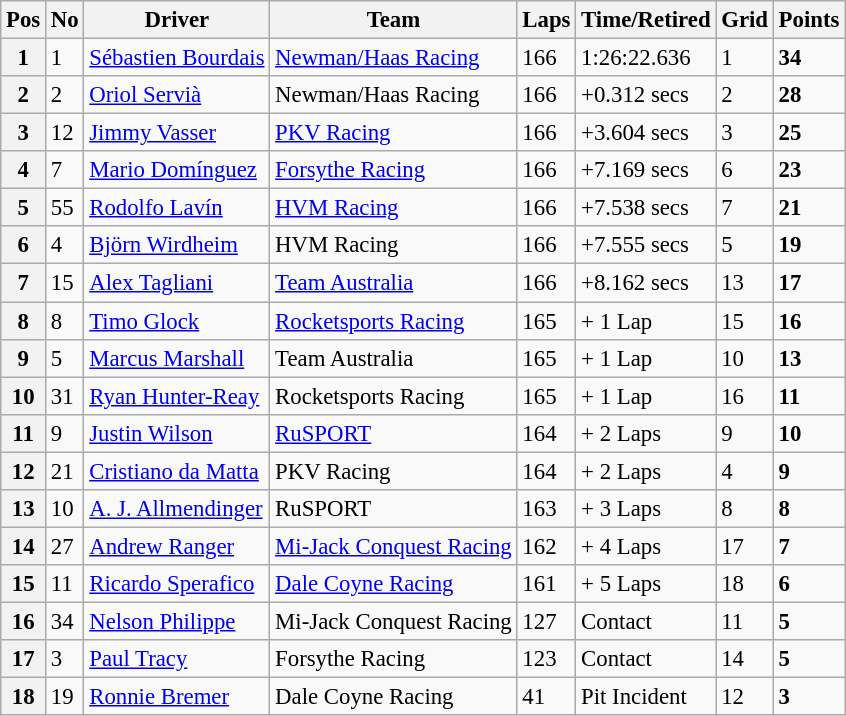<table class="wikitable" style="font-size:95%;">
<tr>
<th>Pos</th>
<th>No</th>
<th>Driver</th>
<th>Team</th>
<th>Laps</th>
<th>Time/Retired</th>
<th>Grid</th>
<th>Points</th>
</tr>
<tr>
<th>1</th>
<td>1</td>
<td> <a href='#'>Sébastien Bourdais</a></td>
<td><a href='#'>Newman/Haas Racing</a></td>
<td>166</td>
<td>1:26:22.636</td>
<td>1</td>
<td><strong>34</strong></td>
</tr>
<tr>
<th>2</th>
<td>2</td>
<td> <a href='#'>Oriol Servià</a></td>
<td>Newman/Haas Racing</td>
<td>166</td>
<td>+0.312 secs</td>
<td>2</td>
<td><strong>28</strong></td>
</tr>
<tr>
<th>3</th>
<td>12</td>
<td> <a href='#'>Jimmy Vasser</a></td>
<td><a href='#'>PKV Racing</a></td>
<td>166</td>
<td>+3.604 secs</td>
<td>3</td>
<td><strong>25</strong></td>
</tr>
<tr>
<th>4</th>
<td>7</td>
<td> <a href='#'>Mario Domínguez</a></td>
<td><a href='#'>Forsythe Racing</a></td>
<td>166</td>
<td>+7.169 secs</td>
<td>6</td>
<td><strong>23</strong></td>
</tr>
<tr>
<th>5</th>
<td>55</td>
<td> <a href='#'>Rodolfo Lavín</a></td>
<td><a href='#'>HVM Racing</a></td>
<td>166</td>
<td>+7.538 secs</td>
<td>7</td>
<td><strong>21</strong></td>
</tr>
<tr>
<th>6</th>
<td>4</td>
<td> <a href='#'>Björn Wirdheim</a></td>
<td>HVM Racing</td>
<td>166</td>
<td>+7.555 secs</td>
<td>5</td>
<td><strong>19</strong></td>
</tr>
<tr>
<th>7</th>
<td>15</td>
<td> <a href='#'>Alex Tagliani</a></td>
<td><a href='#'>Team Australia</a></td>
<td>166</td>
<td>+8.162 secs</td>
<td>13</td>
<td><strong>17</strong></td>
</tr>
<tr>
<th>8</th>
<td>8</td>
<td> <a href='#'>Timo Glock</a></td>
<td><a href='#'>Rocketsports Racing</a></td>
<td>165</td>
<td>+ 1 Lap</td>
<td>15</td>
<td><strong>16</strong></td>
</tr>
<tr>
<th>9</th>
<td>5</td>
<td> <a href='#'>Marcus Marshall</a></td>
<td>Team Australia</td>
<td>165</td>
<td>+ 1 Lap</td>
<td>10</td>
<td><strong>13</strong></td>
</tr>
<tr>
<th>10</th>
<td>31</td>
<td> <a href='#'>Ryan Hunter-Reay</a></td>
<td>Rocketsports Racing</td>
<td>165</td>
<td>+ 1 Lap</td>
<td>16</td>
<td><strong>11</strong></td>
</tr>
<tr>
<th>11</th>
<td>9</td>
<td> <a href='#'>Justin Wilson</a></td>
<td><a href='#'>RuSPORT</a></td>
<td>164</td>
<td>+ 2 Laps</td>
<td>9</td>
<td><strong>10</strong></td>
</tr>
<tr>
<th>12</th>
<td>21</td>
<td> <a href='#'>Cristiano da Matta</a></td>
<td>PKV Racing</td>
<td>164</td>
<td>+ 2 Laps</td>
<td>4</td>
<td><strong>9</strong></td>
</tr>
<tr>
<th>13</th>
<td>10</td>
<td> <a href='#'>A. J. Allmendinger</a></td>
<td>RuSPORT</td>
<td>163</td>
<td>+ 3 Laps</td>
<td>8</td>
<td><strong>8</strong></td>
</tr>
<tr>
<th>14</th>
<td>27</td>
<td> <a href='#'>Andrew Ranger</a></td>
<td><a href='#'>Mi-Jack Conquest Racing</a></td>
<td>162</td>
<td>+ 4 Laps</td>
<td>17</td>
<td><strong>7</strong></td>
</tr>
<tr>
<th>15</th>
<td>11</td>
<td> <a href='#'>Ricardo Sperafico</a></td>
<td><a href='#'>Dale Coyne Racing</a></td>
<td>161</td>
<td>+ 5 Laps</td>
<td>18</td>
<td><strong>6</strong></td>
</tr>
<tr>
<th>16</th>
<td>34</td>
<td> <a href='#'>Nelson Philippe</a></td>
<td>Mi-Jack Conquest Racing</td>
<td>127</td>
<td>Contact</td>
<td>11</td>
<td><strong>5</strong></td>
</tr>
<tr>
<th>17</th>
<td>3</td>
<td> <a href='#'>Paul Tracy</a></td>
<td>Forsythe Racing</td>
<td>123</td>
<td>Contact</td>
<td>14</td>
<td><strong>5</strong></td>
</tr>
<tr>
<th>18</th>
<td>19</td>
<td> <a href='#'>Ronnie Bremer</a></td>
<td>Dale Coyne Racing</td>
<td>41</td>
<td>Pit Incident</td>
<td>12</td>
<td><strong>3</strong></td>
</tr>
</table>
